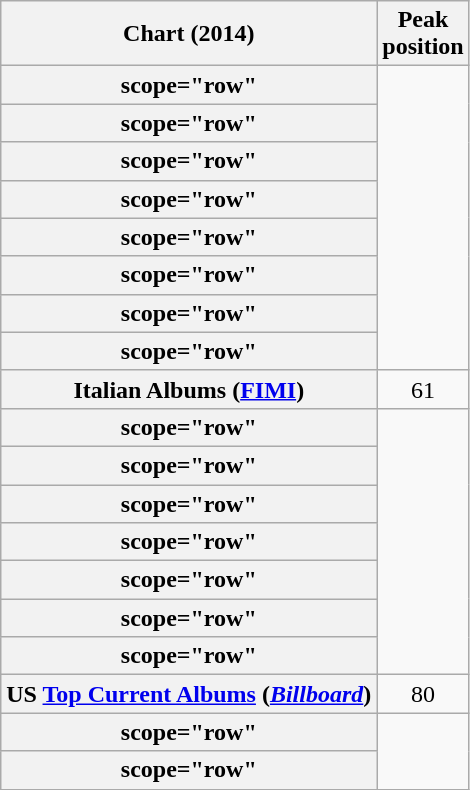<table class="wikitable sortable plainrowheaders">
<tr>
<th>Chart (2014)</th>
<th>Peak<br>position</th>
</tr>
<tr>
<th>scope="row" </th>
</tr>
<tr>
<th>scope="row" </th>
</tr>
<tr>
<th>scope="row" </th>
</tr>
<tr>
<th>scope="row" </th>
</tr>
<tr>
<th>scope="row" </th>
</tr>
<tr>
<th>scope="row" </th>
</tr>
<tr>
<th>scope="row" </th>
</tr>
<tr>
<th>scope="row" </th>
</tr>
<tr>
<th scope="row">Italian Albums (<a href='#'>FIMI</a>)</th>
<td align=center>61</td>
</tr>
<tr>
<th>scope="row" </th>
</tr>
<tr>
<th>scope="row" </th>
</tr>
<tr>
<th>scope="row" </th>
</tr>
<tr>
<th>scope="row" </th>
</tr>
<tr>
<th>scope="row" </th>
</tr>
<tr>
<th>scope="row" </th>
</tr>
<tr>
<th>scope="row" </th>
</tr>
<tr>
<th scope="row">US <a href='#'>Top Current Albums</a> (<em><a href='#'>Billboard</a></em>)</th>
<td align=center>80</td>
</tr>
<tr>
<th>scope="row" </th>
</tr>
<tr>
<th>scope="row" </th>
</tr>
<tr>
</tr>
</table>
